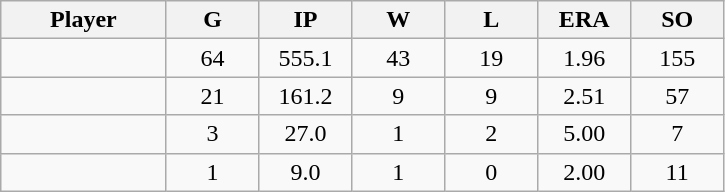<table class="wikitable sortable">
<tr>
<th bgcolor="#DDDDFF" width="16%">Player</th>
<th bgcolor="#DDDDFF" width="9%">G</th>
<th bgcolor="#DDDDFF" width="9%">IP</th>
<th bgcolor="#DDDDFF" width="9%">W</th>
<th bgcolor="#DDDDFF" width="9%">L</th>
<th bgcolor="#DDDDFF" width="9%">ERA</th>
<th bgcolor="#DDDDFF" width="9%">SO</th>
</tr>
<tr align="center">
<td></td>
<td>64</td>
<td>555.1</td>
<td>43</td>
<td>19</td>
<td>1.96</td>
<td>155</td>
</tr>
<tr align="center">
<td></td>
<td>21</td>
<td>161.2</td>
<td>9</td>
<td>9</td>
<td>2.51</td>
<td>57</td>
</tr>
<tr align="center">
<td></td>
<td>3</td>
<td>27.0</td>
<td>1</td>
<td>2</td>
<td>5.00</td>
<td>7</td>
</tr>
<tr align="center">
<td></td>
<td>1</td>
<td>9.0</td>
<td>1</td>
<td>0</td>
<td>2.00</td>
<td>11</td>
</tr>
</table>
